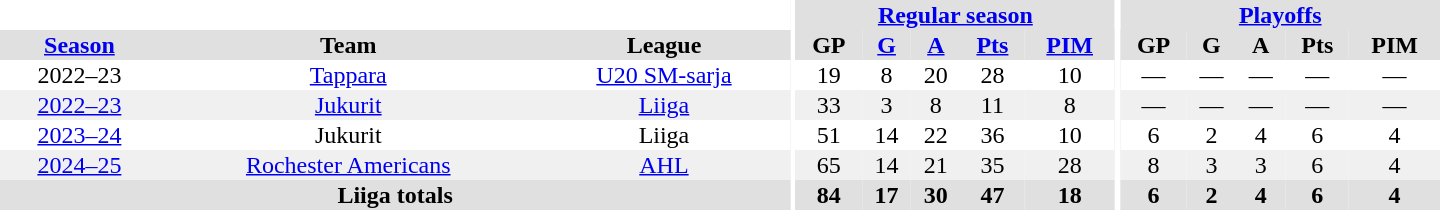<table border="0" cellpadding="1" cellspacing="0" style="text-align:center; width:60em">
<tr bgcolor="#e0e0e0">
<th colspan="3" bgcolor="#ffffff"></th>
<th rowspan="99" bgcolor="#ffffff"></th>
<th colspan="5"><a href='#'>Regular season</a></th>
<th rowspan="99" bgcolor="#ffffff"></th>
<th colspan="5"><a href='#'>Playoffs</a></th>
</tr>
<tr bgcolor="#e0e0e0">
<th><a href='#'>Season</a></th>
<th>Team</th>
<th>League</th>
<th>GP</th>
<th><a href='#'>G</a></th>
<th><a href='#'>A</a></th>
<th><a href='#'>Pts</a></th>
<th><a href='#'>PIM</a></th>
<th>GP</th>
<th>G</th>
<th>A</th>
<th>Pts</th>
<th>PIM</th>
</tr>
<tr>
<td>2022–23</td>
<td><a href='#'>Tappara</a></td>
<td><a href='#'>U20 SM-sarja</a></td>
<td>19</td>
<td>8</td>
<td>20</td>
<td>28</td>
<td>10</td>
<td>—</td>
<td>—</td>
<td>—</td>
<td>—</td>
<td>—</td>
</tr>
<tr bgcolor="f0f0f0">
<td><a href='#'>2022–23</a></td>
<td><a href='#'>Jukurit</a></td>
<td><a href='#'>Liiga</a></td>
<td>33</td>
<td>3</td>
<td>8</td>
<td>11</td>
<td>8</td>
<td>—</td>
<td>—</td>
<td>—</td>
<td>—</td>
<td>—</td>
</tr>
<tr>
<td><a href='#'>2023–24</a></td>
<td>Jukurit</td>
<td>Liiga</td>
<td>51</td>
<td>14</td>
<td>22</td>
<td>36</td>
<td>10</td>
<td>6</td>
<td>2</td>
<td>4</td>
<td>6</td>
<td>4</td>
</tr>
<tr bgcolor="f0f0f0">
<td><a href='#'>2024–25</a></td>
<td><a href='#'>Rochester Americans</a></td>
<td><a href='#'>AHL</a></td>
<td>65</td>
<td>14</td>
<td>21</td>
<td>35</td>
<td>28</td>
<td>8</td>
<td>3</td>
<td>3</td>
<td>6</td>
<td>4</td>
</tr>
<tr bgcolor="#e0e0e0">
<th colspan="3">Liiga totals</th>
<th>84</th>
<th>17</th>
<th>30</th>
<th>47</th>
<th>18</th>
<th>6</th>
<th>2</th>
<th>4</th>
<th>6</th>
<th>4</th>
</tr>
</table>
